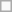<table class=wikitable>
<tr>
<td> </td>
</tr>
</table>
